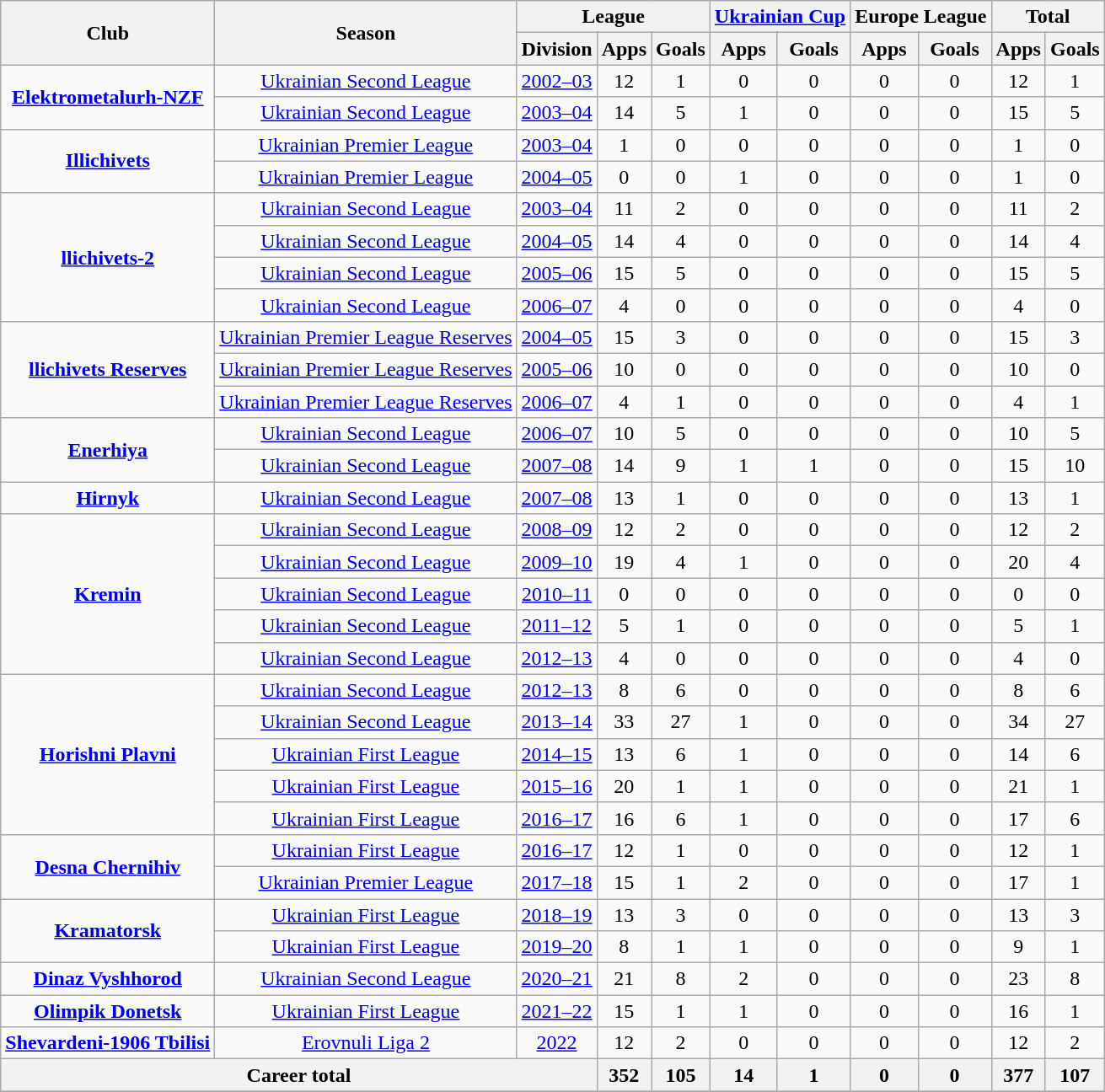<table class="wikitable sortable" style="text-align: center;">
<tr>
<th rowspan="2">Club</th>
<th rowspan="2">Season</th>
<th colspan="3">League</th>
<th colspan="2"><a href='#'>Ukrainian Cup</a></th>
<th colspan="2">Europe League</th>
<th colspan="2">Total</th>
</tr>
<tr>
<th>Division</th>
<th>Apps</th>
<th>Goals</th>
<th>Apps</th>
<th>Goals</th>
<th>Apps</th>
<th>Goals</th>
<th>Apps</th>
<th>Goals</th>
</tr>
<tr>
<td rowspan="2"><strong><a href='#'>Elektrometalurh-NZF</a></strong></td>
<td><a href='#'>Ukrainian Second League</a></td>
<td><a href='#'>2002–03</a></td>
<td>12</td>
<td>1</td>
<td>0</td>
<td>0</td>
<td>0</td>
<td>0</td>
<td>12</td>
<td>1</td>
</tr>
<tr>
<td><a href='#'>Ukrainian Second League</a></td>
<td><a href='#'>2003–04</a></td>
<td>14</td>
<td>5</td>
<td>1</td>
<td>0</td>
<td>0</td>
<td>0</td>
<td>15</td>
<td>5</td>
</tr>
<tr>
<td rowspan="2"><strong><a href='#'>Illichivets</a></strong></td>
<td><a href='#'>Ukrainian Premier League</a></td>
<td><a href='#'>2003–04</a></td>
<td>1</td>
<td>0</td>
<td>0</td>
<td>0</td>
<td>0</td>
<td>0</td>
<td>1</td>
<td>0</td>
</tr>
<tr>
<td><a href='#'>Ukrainian Premier League</a></td>
<td><a href='#'>2004–05</a></td>
<td>0</td>
<td>0</td>
<td>1</td>
<td>0</td>
<td>0</td>
<td>0</td>
<td>1</td>
<td>0</td>
</tr>
<tr>
<td rowspan="4"><strong><a href='#'>llichivets-2</a></strong></td>
<td><a href='#'>Ukrainian Second League</a></td>
<td><a href='#'>2003–04</a></td>
<td>11</td>
<td>2</td>
<td>0</td>
<td>0</td>
<td>0</td>
<td>0</td>
<td>11</td>
<td>2</td>
</tr>
<tr>
<td><a href='#'>Ukrainian Second League</a></td>
<td><a href='#'>2004–05</a></td>
<td>14</td>
<td>4</td>
<td>0</td>
<td>0</td>
<td>0</td>
<td>0</td>
<td>14</td>
<td>4</td>
</tr>
<tr>
<td><a href='#'>Ukrainian Second League</a></td>
<td><a href='#'>2005–06</a></td>
<td>15</td>
<td>5</td>
<td>0</td>
<td>0</td>
<td>0</td>
<td>0</td>
<td>15</td>
<td>5</td>
</tr>
<tr>
<td><a href='#'>Ukrainian Second League</a></td>
<td><a href='#'>2006–07</a></td>
<td>4</td>
<td>0</td>
<td>0</td>
<td>0</td>
<td>0</td>
<td>0</td>
<td>4</td>
<td>0</td>
</tr>
<tr>
<td rowspan="3"><strong><a href='#'>llichivets Reserves</a></strong></td>
<td><a href='#'>Ukrainian Premier League Reserves</a></td>
<td><a href='#'>2004–05</a></td>
<td>15</td>
<td>3</td>
<td>0</td>
<td>0</td>
<td>0</td>
<td>0</td>
<td>15</td>
<td>3</td>
</tr>
<tr>
<td><a href='#'>Ukrainian Premier League Reserves</a></td>
<td><a href='#'>2005–06</a></td>
<td>10</td>
<td>0</td>
<td>0</td>
<td>0</td>
<td>0</td>
<td>0</td>
<td>10</td>
<td>0</td>
</tr>
<tr>
<td><a href='#'>Ukrainian Premier League Reserves</a></td>
<td><a href='#'>2006–07</a></td>
<td>4</td>
<td>1</td>
<td>0</td>
<td>0</td>
<td>0</td>
<td>0</td>
<td>4</td>
<td>1</td>
</tr>
<tr>
<td rowspan="2"><strong><a href='#'>Enerhiya</a></strong></td>
<td><a href='#'>Ukrainian Second League</a></td>
<td><a href='#'>2006–07</a></td>
<td>10</td>
<td>5</td>
<td>0</td>
<td>0</td>
<td>0</td>
<td>0</td>
<td>10</td>
<td>5</td>
</tr>
<tr>
<td><a href='#'>Ukrainian Second League</a></td>
<td><a href='#'>2007–08</a></td>
<td>14</td>
<td>9</td>
<td>1</td>
<td>1</td>
<td>0</td>
<td>0</td>
<td>15</td>
<td>10</td>
</tr>
<tr>
<td rowspan="1"><strong><a href='#'>Hirnyk</a></strong></td>
<td><a href='#'>Ukrainian Second League</a></td>
<td><a href='#'>2007–08</a></td>
<td>13</td>
<td>1</td>
<td>0</td>
<td>0</td>
<td>0</td>
<td>0</td>
<td>13</td>
<td>1</td>
</tr>
<tr>
<td rowspan="5"><strong><a href='#'>Kremin</a></strong></td>
<td><a href='#'>Ukrainian Second League</a></td>
<td><a href='#'>2008–09</a></td>
<td>12</td>
<td>2</td>
<td>0</td>
<td>0</td>
<td>0</td>
<td>0</td>
<td>12</td>
<td>2</td>
</tr>
<tr>
<td><a href='#'>Ukrainian Second League</a></td>
<td><a href='#'>2009–10</a></td>
<td>19</td>
<td>4</td>
<td>1</td>
<td>0</td>
<td>0</td>
<td>0</td>
<td>20</td>
<td>4</td>
</tr>
<tr>
<td><a href='#'>Ukrainian Second League</a></td>
<td><a href='#'>2010–11</a></td>
<td>0</td>
<td>0</td>
<td>0</td>
<td>0</td>
<td>0</td>
<td>0</td>
<td>0</td>
<td>0</td>
</tr>
<tr>
<td><a href='#'>Ukrainian Second League</a></td>
<td><a href='#'>2011–12</a></td>
<td>5</td>
<td>1</td>
<td>0</td>
<td>0</td>
<td>0</td>
<td>0</td>
<td>5</td>
<td>1</td>
</tr>
<tr>
<td><a href='#'>Ukrainian Second League</a></td>
<td><a href='#'>2012–13</a></td>
<td>4</td>
<td>0</td>
<td>0</td>
<td>0</td>
<td>0</td>
<td>0</td>
<td>4</td>
<td>0</td>
</tr>
<tr>
<td rowspan="5"><strong><a href='#'>Horishni Plavni</a></strong></td>
<td><a href='#'>Ukrainian Second League</a></td>
<td><a href='#'>2012–13</a></td>
<td>8</td>
<td>6</td>
<td>0</td>
<td>0</td>
<td>0</td>
<td>0</td>
<td>8</td>
<td>6</td>
</tr>
<tr>
<td><a href='#'>Ukrainian Second League</a></td>
<td><a href='#'>2013–14</a></td>
<td>33</td>
<td>27</td>
<td>1</td>
<td>0</td>
<td>0</td>
<td>0</td>
<td>34</td>
<td>27</td>
</tr>
<tr>
<td><a href='#'>Ukrainian First League</a></td>
<td><a href='#'>2014–15</a></td>
<td>13</td>
<td>6</td>
<td>1</td>
<td>0</td>
<td>0</td>
<td>0</td>
<td>14</td>
<td>6</td>
</tr>
<tr>
<td><a href='#'>Ukrainian First League</a></td>
<td><a href='#'>2015–16</a></td>
<td>20</td>
<td>1</td>
<td>1</td>
<td>0</td>
<td>0</td>
<td>0</td>
<td>21</td>
<td>1</td>
</tr>
<tr>
<td><a href='#'>Ukrainian First League</a></td>
<td><a href='#'>2016–17</a></td>
<td>16</td>
<td>6</td>
<td>1</td>
<td>0</td>
<td>0</td>
<td>0</td>
<td>17</td>
<td>6</td>
</tr>
<tr>
<td rowspan="2"><strong><a href='#'>Desna Chernihiv</a></strong></td>
<td><a href='#'>Ukrainian First League</a></td>
<td><a href='#'>2016–17</a></td>
<td>12</td>
<td>1</td>
<td>0</td>
<td>0</td>
<td>0</td>
<td>0</td>
<td>12</td>
<td>1</td>
</tr>
<tr>
<td><a href='#'>Ukrainian Premier League</a></td>
<td><a href='#'>2017–18</a></td>
<td>15</td>
<td>1</td>
<td>2</td>
<td>0</td>
<td>0</td>
<td>0</td>
<td>17</td>
<td>1</td>
</tr>
<tr>
<td rowspan="2"><strong><a href='#'>Kramatorsk</a></strong></td>
<td><a href='#'>Ukrainian First League</a></td>
<td><a href='#'>2018–19</a></td>
<td>13</td>
<td>3</td>
<td>0</td>
<td>0</td>
<td>0</td>
<td>0</td>
<td>13</td>
<td>3</td>
</tr>
<tr>
<td><a href='#'>Ukrainian First League</a></td>
<td><a href='#'>2019–20</a></td>
<td>8</td>
<td>1</td>
<td>1</td>
<td>0</td>
<td>0</td>
<td>0</td>
<td>9</td>
<td>1</td>
</tr>
<tr>
<td rowspan="1"><strong><a href='#'>Dinaz Vyshhorod</a></strong></td>
<td><a href='#'>Ukrainian Second League</a></td>
<td><a href='#'>2020–21</a></td>
<td>21</td>
<td>8</td>
<td>2</td>
<td>0</td>
<td>0</td>
<td>0</td>
<td>23</td>
<td>8</td>
</tr>
<tr>
<td rowspan="1"><strong><a href='#'>Olimpik Donetsk</a></strong></td>
<td><a href='#'>Ukrainian First League</a></td>
<td><a href='#'>2021–22</a></td>
<td>15</td>
<td>1</td>
<td>1</td>
<td>0</td>
<td>0</td>
<td>0</td>
<td>16</td>
<td>1</td>
</tr>
<tr>
<td rowspan="1"><strong><a href='#'>Shevardeni-1906 Tbilisi</a></strong></td>
<td><a href='#'>Erovnuli Liga 2</a></td>
<td><a href='#'>2022</a></td>
<td>12</td>
<td>2</td>
<td>0</td>
<td>0</td>
<td>0</td>
<td>0</td>
<td>12</td>
<td>2</td>
</tr>
<tr>
<th colspan="3">Career total</th>
<th>352</th>
<th>105</th>
<th>14</th>
<th>1</th>
<th>0</th>
<th>0</th>
<th>377</th>
<th>107</th>
</tr>
<tr>
</tr>
</table>
